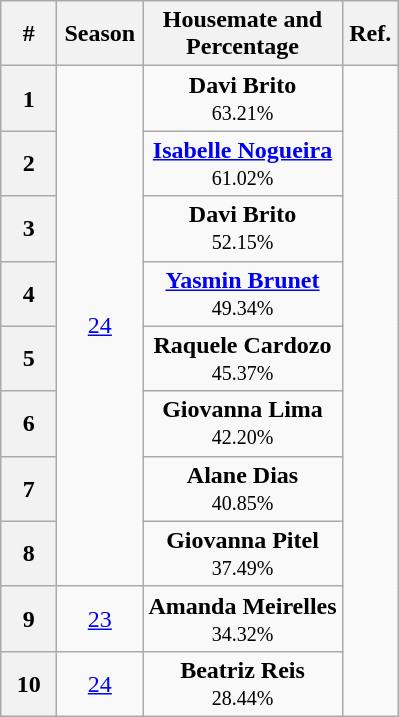<table class="wikitable"; font-size: 90%;">
<tr>
<th width="30">#</th>
<th width="50">Season</th>
<th colspan="2" width="100">Housemate and Percentage</th>
<th width="30">Ref.</th>
</tr>
<tr>
<th>1</th>
<td align="center" rowspan="8"><a href='#'>24</a></td>
<td align="center" colspan="2"><strong>Davi Brito</strong><br><small>63.21% </small></td>
<td rowspan="12" align="center"></td>
</tr>
<tr>
<th>2</th>
<td align="center" colspan="2"><strong><a href='#'>Isabelle Nogueira</a></strong><br><small>61.02% </small></td>
</tr>
<tr>
<th>3</th>
<td align="center" colspan="2"><strong>Davi Brito</strong><br><small>52.15% </small></td>
</tr>
<tr>
<th>4</th>
<td align="center" colspan="2"><strong><a href='#'>Yasmin Brunet</a></strong><br><small>49.34% </small></td>
</tr>
<tr>
<th>5</th>
<td align="center" colspan="2"><strong>Raquele Cardozo</strong><br><small>45.37% </small></td>
</tr>
<tr>
<th>6</th>
<td align="center" colspan="2"><strong>Giovanna Lima</strong><br><small>42.20% </small></td>
</tr>
<tr>
<th>7</th>
<td align="center" colspan="2"><strong>Alane Dias</strong><br><small>40.85% </small></td>
</tr>
<tr>
<th>8</th>
<td align="center" colspan="2"><strong>Giovanna Pitel</strong><br><small>37.49% </small></td>
</tr>
<tr>
<th>9</th>
<td align="center"><a href='#'>23</a></td>
<td align="center" colspan="2"><strong>Amanda Meirelles</strong><br><small>34.32% </small></td>
</tr>
<tr>
<th>10</th>
<td align="center"><a href='#'>24</a></td>
<td align="center" colspan="2"><strong>Beatriz Reis</strong><br><small>28.44% </small></td>
</tr>
</table>
